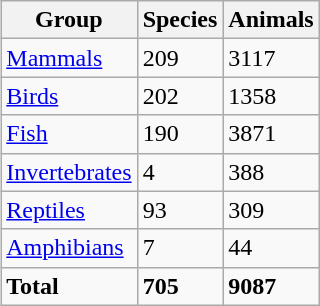<table class="wikitable sortable" align=right>
<tr>
<th>Group</th>
<th>Species</th>
<th>Animals</th>
</tr>
<tr>
<td><a href='#'>Mammals</a></td>
<td>209</td>
<td>3117</td>
</tr>
<tr>
<td><a href='#'>Birds</a></td>
<td>202</td>
<td>1358</td>
</tr>
<tr>
<td><a href='#'>Fish</a></td>
<td>190</td>
<td>3871</td>
</tr>
<tr>
<td><a href='#'>Invertebrates</a></td>
<td>4</td>
<td>388</td>
</tr>
<tr>
<td><a href='#'>Reptiles</a></td>
<td>93</td>
<td>309</td>
</tr>
<tr>
<td><a href='#'>Amphibians</a></td>
<td>7</td>
<td>44</td>
</tr>
<tr class="sortbottom">
<td><strong>Total</strong></td>
<td><strong>705</strong></td>
<td><strong>9087</strong></td>
</tr>
</table>
